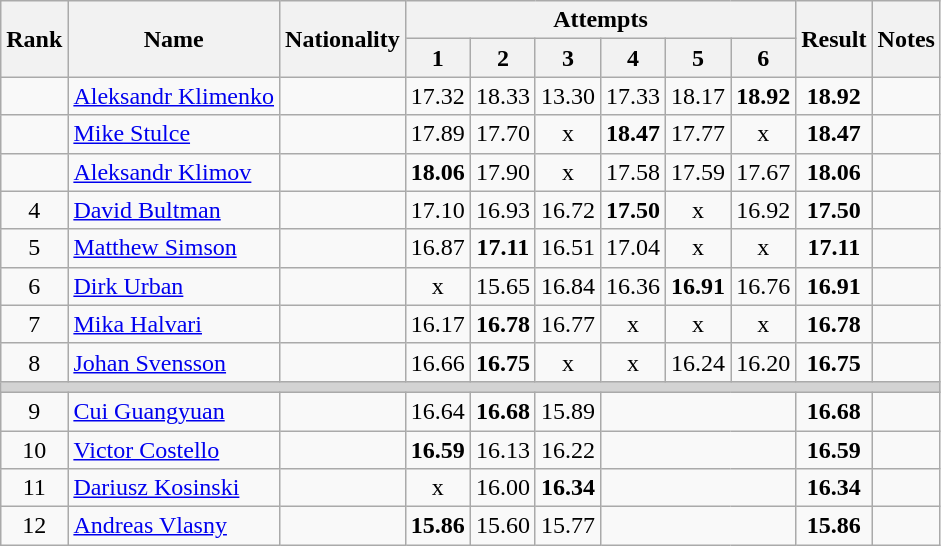<table class="wikitable sortable" style="text-align:center">
<tr>
<th rowspan=2>Rank</th>
<th rowspan=2>Name</th>
<th rowspan=2>Nationality</th>
<th colspan=6>Attempts</th>
<th rowspan=2>Result</th>
<th rowspan=2>Notes</th>
</tr>
<tr>
<th>1</th>
<th>2</th>
<th>3</th>
<th>4</th>
<th>5</th>
<th>6</th>
</tr>
<tr>
<td></td>
<td align=left><a href='#'>Aleksandr Klimenko</a></td>
<td align=left></td>
<td>17.32</td>
<td>18.33</td>
<td>13.30</td>
<td>17.33</td>
<td>18.17</td>
<td><strong>18.92</strong></td>
<td><strong>18.92</strong></td>
<td></td>
</tr>
<tr>
<td></td>
<td align=left><a href='#'>Mike Stulce</a></td>
<td align=left></td>
<td>17.89</td>
<td>17.70</td>
<td>x</td>
<td><strong>18.47</strong></td>
<td>17.77</td>
<td>x</td>
<td><strong>18.47</strong></td>
<td></td>
</tr>
<tr>
<td></td>
<td align=left><a href='#'>Aleksandr Klimov</a></td>
<td align=left></td>
<td><strong>18.06</strong></td>
<td>17.90</td>
<td>x</td>
<td>17.58</td>
<td>17.59</td>
<td>17.67</td>
<td><strong>18.06</strong></td>
<td></td>
</tr>
<tr>
<td>4</td>
<td align=left><a href='#'>David Bultman</a></td>
<td align=left></td>
<td>17.10</td>
<td>16.93</td>
<td>16.72</td>
<td><strong>17.50</strong></td>
<td>x</td>
<td>16.92</td>
<td><strong>17.50</strong></td>
<td></td>
</tr>
<tr>
<td>5</td>
<td align=left><a href='#'>Matthew Simson</a></td>
<td align=left></td>
<td>16.87</td>
<td><strong>17.11</strong></td>
<td>16.51</td>
<td>17.04</td>
<td>x</td>
<td>x</td>
<td><strong>17.11</strong></td>
<td></td>
</tr>
<tr>
<td>6</td>
<td align=left><a href='#'>Dirk Urban</a></td>
<td align=left></td>
<td>x</td>
<td>15.65</td>
<td>16.84</td>
<td>16.36</td>
<td><strong>16.91</strong></td>
<td>16.76</td>
<td><strong>16.91</strong></td>
<td></td>
</tr>
<tr>
<td>7</td>
<td align=left><a href='#'>Mika Halvari</a></td>
<td align=left></td>
<td>16.17</td>
<td><strong>16.78</strong></td>
<td>16.77</td>
<td>x</td>
<td>x</td>
<td>x</td>
<td><strong>16.78</strong></td>
<td></td>
</tr>
<tr>
<td>8</td>
<td align=left><a href='#'>Johan Svensson</a></td>
<td align=left></td>
<td>16.66</td>
<td><strong>16.75</strong></td>
<td>x</td>
<td>x</td>
<td>16.24</td>
<td>16.20</td>
<td><strong>16.75</strong></td>
<td></td>
</tr>
<tr>
<td colspan=11 bgcolor=lightgray></td>
</tr>
<tr>
<td>9</td>
<td align=left><a href='#'>Cui Guangyuan</a></td>
<td align=left></td>
<td>16.64</td>
<td><strong>16.68</strong></td>
<td>15.89</td>
<td colspan=3></td>
<td><strong>16.68</strong></td>
<td></td>
</tr>
<tr>
<td>10</td>
<td align=left><a href='#'>Victor Costello</a></td>
<td align=left></td>
<td><strong>16.59</strong></td>
<td>16.13</td>
<td>16.22</td>
<td colspan=3></td>
<td><strong>16.59</strong></td>
<td></td>
</tr>
<tr>
<td>11</td>
<td align=left><a href='#'>Dariusz Kosinski</a></td>
<td align=left></td>
<td>x</td>
<td>16.00</td>
<td><strong>16.34</strong></td>
<td colspan=3></td>
<td><strong>16.34</strong></td>
<td></td>
</tr>
<tr>
<td>12</td>
<td align=left><a href='#'>Andreas Vlasny</a></td>
<td align=left></td>
<td><strong>15.86</strong></td>
<td>15.60</td>
<td>15.77</td>
<td colspan=3></td>
<td><strong>15.86</strong></td>
<td></td>
</tr>
</table>
